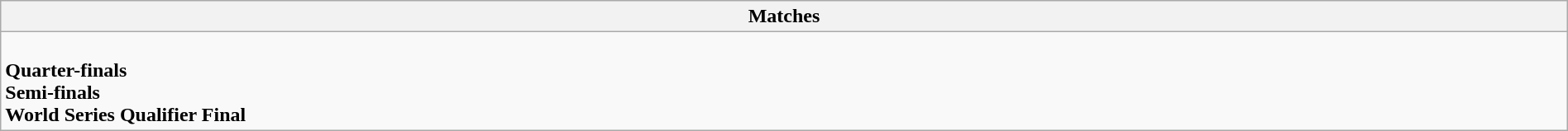<table class="wikitable collapsible collapsed" style="width:100%;">
<tr>
<th>Matches</th>
</tr>
<tr>
<td><br><strong>Quarter-finals</strong>



<br><strong>Semi-finals</strong>

<br><strong>World Series Qualifier Final</strong>
</td>
</tr>
</table>
